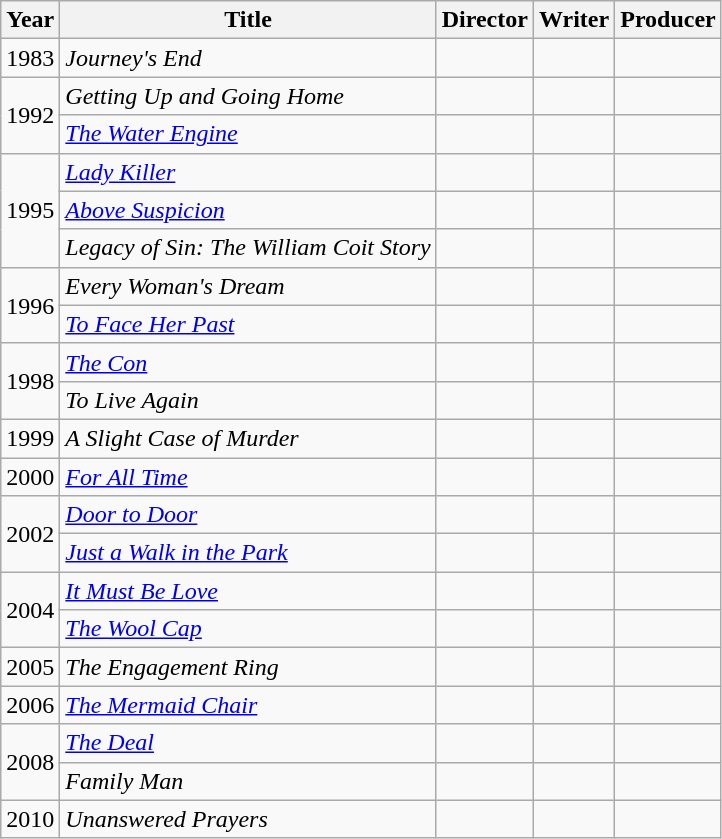<table class="wikitable sortable">
<tr>
<th>Year</th>
<th>Title</th>
<th>Director</th>
<th>Writer</th>
<th>Producer</th>
</tr>
<tr>
<td>1983</td>
<td><em>Journey's End</em></td>
<td></td>
<td></td>
<td></td>
</tr>
<tr>
<td rowspan="2">1992</td>
<td><em>Getting Up and Going Home</em></td>
<td></td>
<td></td>
<td></td>
</tr>
<tr>
<td><em><a href='#'>The Water Engine</a></em></td>
<td></td>
<td></td>
<td></td>
</tr>
<tr>
<td rowspan="3">1995</td>
<td><em><a href='#'>Lady Killer</a></em></td>
<td></td>
<td></td>
<td></td>
</tr>
<tr>
<td><em><a href='#'>Above Suspicion</a></em></td>
<td></td>
<td></td>
<td></td>
</tr>
<tr>
<td><em>Legacy of Sin: The William Coit Story</em></td>
<td></td>
<td></td>
<td></td>
</tr>
<tr>
<td rowspan="2">1996</td>
<td><em>Every Woman's Dream</em></td>
<td></td>
<td></td>
<td></td>
</tr>
<tr>
<td><em><a href='#'>To Face Her Past</a></em></td>
<td></td>
<td></td>
<td></td>
</tr>
<tr>
<td rowspan="2">1998</td>
<td><em><a href='#'>The Con</a></em></td>
<td></td>
<td></td>
<td></td>
</tr>
<tr>
<td><em>To Live Again</em></td>
<td></td>
<td></td>
<td></td>
</tr>
<tr>
<td>1999</td>
<td><em>A Slight Case of Murder</em></td>
<td></td>
<td></td>
<td></td>
</tr>
<tr>
<td>2000</td>
<td><em><a href='#'>For All Time</a></em></td>
<td></td>
<td></td>
<td></td>
</tr>
<tr>
<td rowspan="2">2002</td>
<td><em><a href='#'>Door to Door</a></em></td>
<td></td>
<td></td>
<td></td>
</tr>
<tr>
<td><em><a href='#'>Just a Walk in the Park</a></em></td>
<td></td>
<td></td>
<td></td>
</tr>
<tr>
<td rowspan="2">2004</td>
<td><em><a href='#'>It Must Be Love</a></em></td>
<td></td>
<td></td>
<td></td>
</tr>
<tr>
<td><em><a href='#'>The Wool Cap</a></em></td>
<td></td>
<td></td>
<td></td>
</tr>
<tr>
<td>2005</td>
<td><em>The Engagement Ring</em></td>
<td></td>
<td></td>
<td></td>
</tr>
<tr>
<td>2006</td>
<td><em><a href='#'>The Mermaid Chair</a></em></td>
<td></td>
<td></td>
<td></td>
</tr>
<tr>
<td rowspan="2">2008</td>
<td><em><a href='#'>The Deal</a></em></td>
<td></td>
<td></td>
<td></td>
</tr>
<tr>
<td><em>Family Man</em></td>
<td></td>
<td></td>
<td></td>
</tr>
<tr>
<td>2010</td>
<td><em>Unanswered Prayers</em></td>
<td></td>
<td></td>
<td></td>
</tr>
</table>
